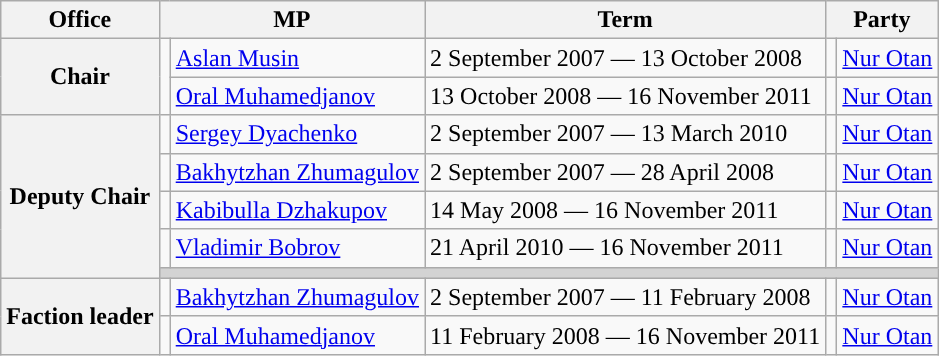<table class="wikitable">
<tr>
<th>Office</th>
<th colspan="2">MP</th>
<th>Term</th>
<th colspan="2">Party</th>
</tr>
<tr>
<th rowspan="2">Chair</th>
<td rowspan="2" style="background-color:"></td>
<td><a href='#'>Aslan Musin</a></td>
<td>2 September 2007 — 13 October 2008</td>
<td style="background-color:"></td>
<td><a href='#'>Nur Otan</a></td>
</tr>
<tr>
<td><a href='#'>Oral Muhamedjanov</a></td>
<td>13 October 2008 — 16 November 2011</td>
<td style="background-color:"></td>
<td><a href='#'>Nur Otan</a></td>
</tr>
<tr>
<th rowspan="5">Deputy Chair</th>
<td style="background-color:"></td>
<td><a href='#'>Sergey Dyachenko</a></td>
<td>2 September 2007 — 13 March 2010</td>
<td style="background-color:"></td>
<td><a href='#'>Nur Otan</a></td>
</tr>
<tr>
<td style="background-color:"></td>
<td><a href='#'>Bakhytzhan Zhumagulov</a></td>
<td>2 September 2007 — 28 April 2008</td>
<td style="background-color:"></td>
<td><a href='#'>Nur Otan</a></td>
</tr>
<tr>
<td style="background-color:"></td>
<td><a href='#'>Kabibulla Dzhakupov</a></td>
<td>14 May 2008 — 16 November 2011</td>
<td style="background-color:"></td>
<td><a href='#'>Nur Otan</a></td>
</tr>
<tr>
<td style="background-color:"></td>
<td><a href='#'>Vladimir Bobrov</a></td>
<td>21 April 2010 — 16 November 2011</td>
<td style="background-color:"></td>
<td><a href='#'>Nur Otan</a></td>
</tr>
<tr>
<td colspan="7" bgcolor="lightgrey"></td>
</tr>
<tr>
<th rowspan="5">Faction leader</th>
<td style="background-color:"></td>
<td><a href='#'>Bakhytzhan Zhumagulov</a></td>
<td>2 September 2007 — 11 February 2008</td>
<td style="background-color:"></td>
<td><a href='#'>Nur Otan</a></td>
</tr>
<tr>
<td style="background-color:"></td>
<td><a href='#'>Oral Muhamedjanov</a></td>
<td>11 February 2008 — 16 November 2011</td>
<td style="background-color:"></td>
<td><a href='#'>Nur Otan</a></td>
</tr>
</table>
